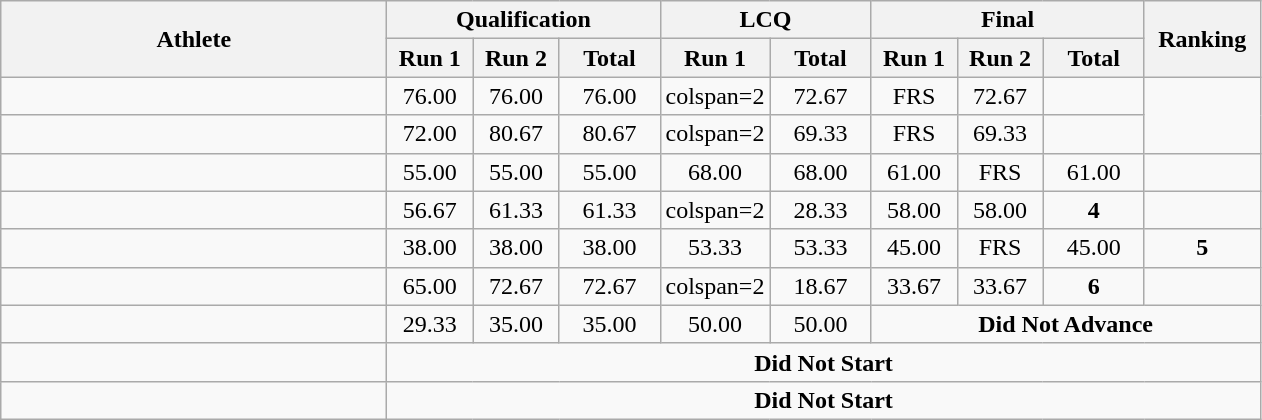<table class=wikitable style="text-align:center">
<tr>
<th rowspan=2 width=250>Athlete</th>
<th colspan=3>Qualification</th>
<th colspan=2>LCQ</th>
<th colspan=3>Final</th>
<th rowspan=2 width=70>Ranking</th>
</tr>
<tr>
<th width=50>Run 1</th>
<th width=50>Run 2</th>
<th width=60>Total</th>
<th width=50>Run 1</th>
<th width=60>Total</th>
<th width=50>Run 1</th>
<th width=50>Run 2</th>
<th width=60>Total</th>
</tr>
<tr>
<td align=left></td>
<td>76.00</td>
<td>76.00</td>
<td>76.00</td>
<td>colspan=2 </td>
<td>72.67</td>
<td>FRS</td>
<td>72.67</td>
<td></td>
</tr>
<tr>
<td align=left></td>
<td>72.00</td>
<td>80.67</td>
<td>80.67</td>
<td>colspan=2 </td>
<td>69.33</td>
<td>FRS</td>
<td>69.33</td>
<td></td>
</tr>
<tr>
<td align=left></td>
<td>55.00</td>
<td>55.00</td>
<td>55.00</td>
<td>68.00</td>
<td>68.00</td>
<td>61.00</td>
<td>FRS</td>
<td>61.00</td>
<td></td>
</tr>
<tr>
<td align=left></td>
<td>56.67</td>
<td>61.33</td>
<td>61.33</td>
<td>colspan=2 </td>
<td>28.33</td>
<td>58.00</td>
<td>58.00</td>
<td><strong>4</strong></td>
</tr>
<tr>
<td align=left></td>
<td>38.00</td>
<td>38.00</td>
<td>38.00</td>
<td>53.33</td>
<td>53.33</td>
<td>45.00</td>
<td>FRS</td>
<td>45.00</td>
<td><strong>5</strong></td>
</tr>
<tr>
<td align=left></td>
<td>65.00</td>
<td>72.67</td>
<td>72.67</td>
<td>colspan=2 </td>
<td>18.67</td>
<td>33.67</td>
<td>33.67</td>
<td><strong>6</strong></td>
</tr>
<tr>
<td align=left></td>
<td>29.33</td>
<td>35.00</td>
<td>35.00</td>
<td>50.00</td>
<td>50.00</td>
<td colspan=4><strong>Did Not Advance</strong></td>
</tr>
<tr>
<td align=left></td>
<td colspan=9><strong>Did Not Start</strong></td>
</tr>
<tr>
<td align=left></td>
<td colspan=9><strong>Did Not Start</strong></td>
</tr>
</table>
